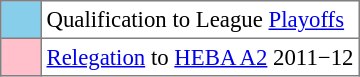<table bgcolor="#f7f8ff" cellpadding="3" cellspacing="0" border="1" style="font-size: 95%; border: gray solid 1px; border-collapse: collapse; text-align:center">
<tr>
<td style="background: #87ceeb;" width="20"></td>
<td bgcolor="#ffffff" align="left">Qualification to League <a href='#'>Playoffs</a></td>
</tr>
<tr>
<td style="background: #ffc0cb" width="20"></td>
<td bgcolor="#ffffff" align="left"><a href='#'>Relegation</a> to <a href='#'>HEBA A2</a> 2011−12</td>
</tr>
</table>
